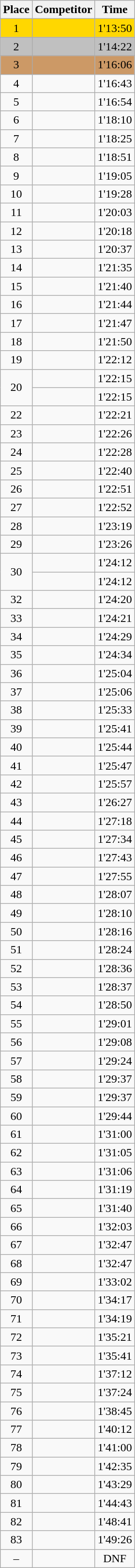<table class=wikitable style="text-align:center">
<tr>
<th>Place</th>
<th>Competitor</th>
<th>Time</th>
</tr>
<tr align=center bgcolor=gold>
<td>1</td>
<td align=left></td>
<td>1'13:50</td>
</tr>
<tr align=center bgcolor=silver>
<td>2</td>
<td align=left></td>
<td>1'14:22</td>
</tr>
<tr align=center bgcolor=cc9966>
<td>3</td>
<td align=left></td>
<td>1'16:06</td>
</tr>
<tr>
<td>4</td>
<td align=left></td>
<td>1'16:43</td>
</tr>
<tr>
<td>5</td>
<td align=left></td>
<td>1'16:54</td>
</tr>
<tr>
<td>6</td>
<td align=left></td>
<td>1'18:10</td>
</tr>
<tr>
<td>7</td>
<td align=left></td>
<td>1'18:25</td>
</tr>
<tr>
<td>8</td>
<td align=left></td>
<td>1'18:51</td>
</tr>
<tr>
<td>9</td>
<td align=left></td>
<td>1'19:05</td>
</tr>
<tr>
<td>10</td>
<td align=left></td>
<td>1'19:28</td>
</tr>
<tr>
<td>11</td>
<td align=left></td>
<td>1'20:03</td>
</tr>
<tr>
<td>12</td>
<td align=left></td>
<td>1'20:18</td>
</tr>
<tr>
<td>13</td>
<td align=left></td>
<td>1'20:37</td>
</tr>
<tr>
<td>14</td>
<td align=left></td>
<td>1'21:35</td>
</tr>
<tr>
<td>15</td>
<td align=left></td>
<td>1'21:40</td>
</tr>
<tr>
<td>16</td>
<td align=left></td>
<td>1'21:44</td>
</tr>
<tr>
<td>17</td>
<td align=left></td>
<td>1'21:47</td>
</tr>
<tr>
<td>18</td>
<td align=left></td>
<td>1'21:50</td>
</tr>
<tr>
<td>19</td>
<td align=left></td>
<td>1'22:12</td>
</tr>
<tr>
<td rowspan=2>20</td>
<td align=left></td>
<td>1'22:15</td>
</tr>
<tr>
<td align=left></td>
<td>1'22:15</td>
</tr>
<tr>
<td>22</td>
<td align=left></td>
<td>1'22:21</td>
</tr>
<tr>
<td>23</td>
<td align=left></td>
<td>1'22:26</td>
</tr>
<tr>
<td>24</td>
<td align=left></td>
<td>1'22:28</td>
</tr>
<tr>
<td>25</td>
<td align=left></td>
<td>1'22:40</td>
</tr>
<tr>
<td>26</td>
<td align=left></td>
<td>1'22:51</td>
</tr>
<tr>
<td>27</td>
<td align=left></td>
<td>1'22:52</td>
</tr>
<tr>
<td>28</td>
<td align=left></td>
<td>1'23:19</td>
</tr>
<tr>
<td>29</td>
<td align=left></td>
<td>1'23:26</td>
</tr>
<tr>
<td rowspan=2>30</td>
<td align=left></td>
<td>1'24:12</td>
</tr>
<tr>
<td align=left></td>
<td>1'24:12</td>
</tr>
<tr>
<td>32</td>
<td align=left></td>
<td>1'24:20</td>
</tr>
<tr>
<td>33</td>
<td align=left></td>
<td>1'24:21</td>
</tr>
<tr>
<td>34</td>
<td align=left></td>
<td>1'24:29</td>
</tr>
<tr>
<td>35</td>
<td align=left></td>
<td>1'24:34</td>
</tr>
<tr>
<td>36</td>
<td align=left></td>
<td>1'25:04</td>
</tr>
<tr>
<td>37</td>
<td align=left></td>
<td>1'25:06</td>
</tr>
<tr>
<td>38</td>
<td align=left></td>
<td>1'25:33</td>
</tr>
<tr>
<td>39</td>
<td align=left></td>
<td>1'25:41</td>
</tr>
<tr>
<td>40</td>
<td align=left></td>
<td>1'25:44</td>
</tr>
<tr>
<td>41</td>
<td align=left></td>
<td>1'25:47</td>
</tr>
<tr>
<td>42</td>
<td align=left></td>
<td>1'25:57</td>
</tr>
<tr>
<td>43</td>
<td align=left></td>
<td>1'26:27</td>
</tr>
<tr>
<td>44</td>
<td align=left></td>
<td>1'27:18</td>
</tr>
<tr>
<td>45</td>
<td align=left></td>
<td>1'27:34</td>
</tr>
<tr>
<td>46</td>
<td align=left></td>
<td>1'27:43</td>
</tr>
<tr>
<td>47</td>
<td align=left></td>
<td>1'27:55</td>
</tr>
<tr>
<td>48</td>
<td align=left></td>
<td>1'28:07</td>
</tr>
<tr>
<td>49</td>
<td align=left></td>
<td>1'28:10</td>
</tr>
<tr>
<td>50</td>
<td align=left></td>
<td>1'28:16</td>
</tr>
<tr>
<td>51</td>
<td align=left></td>
<td>1'28:24</td>
</tr>
<tr>
<td>52</td>
<td align=left></td>
<td>1'28:36</td>
</tr>
<tr>
<td>53</td>
<td align=left></td>
<td>1'28:37</td>
</tr>
<tr>
<td>54</td>
<td align=left></td>
<td>1'28:50</td>
</tr>
<tr>
<td>55</td>
<td align=left></td>
<td>1'29:01</td>
</tr>
<tr>
<td>56</td>
<td align=left></td>
<td>1'29:08</td>
</tr>
<tr>
<td>57</td>
<td align=left></td>
<td>1'29:24</td>
</tr>
<tr>
<td>58</td>
<td align=left></td>
<td>1'29:37</td>
</tr>
<tr>
<td>59</td>
<td align=left></td>
<td>1'29:37</td>
</tr>
<tr>
<td>60</td>
<td align=left></td>
<td>1'29:44</td>
</tr>
<tr>
<td>61</td>
<td align=left></td>
<td>1'31:00</td>
</tr>
<tr>
<td>62</td>
<td align=left></td>
<td>1'31:05</td>
</tr>
<tr>
<td>63</td>
<td align=left></td>
<td>1'31:06</td>
</tr>
<tr>
<td>64</td>
<td align=left></td>
<td>1'31:19</td>
</tr>
<tr>
<td>65</td>
<td align=left></td>
<td>1'31:40</td>
</tr>
<tr>
<td>66</td>
<td align=left></td>
<td>1'32:03</td>
</tr>
<tr>
<td>67</td>
<td align=left></td>
<td>1'32:47</td>
</tr>
<tr>
<td>68</td>
<td align=left></td>
<td>1'32:47</td>
</tr>
<tr>
<td>69</td>
<td align=left></td>
<td>1'33:02</td>
</tr>
<tr>
<td>70</td>
<td align=left></td>
<td>1'34:17</td>
</tr>
<tr>
<td>71</td>
<td align=left></td>
<td>1'34:19</td>
</tr>
<tr>
<td>72</td>
<td align=left></td>
<td>1'35:21</td>
</tr>
<tr>
<td>73</td>
<td align=left></td>
<td>1'35:41</td>
</tr>
<tr>
<td>74</td>
<td align=left></td>
<td>1'37:12</td>
</tr>
<tr>
<td>75</td>
<td align=left></td>
<td>1'37:24</td>
</tr>
<tr>
<td>76</td>
<td align=left></td>
<td>1'38:45</td>
</tr>
<tr>
<td>77</td>
<td align=left></td>
<td>1'40:12</td>
</tr>
<tr>
<td>78</td>
<td align=left></td>
<td>1'41:00</td>
</tr>
<tr>
<td>79</td>
<td align=left></td>
<td>1'42:35</td>
</tr>
<tr>
<td>80</td>
<td align=left></td>
<td>1'43:29</td>
</tr>
<tr>
<td>81</td>
<td align=left></td>
<td>1'44:43</td>
</tr>
<tr>
<td>82</td>
<td align=left></td>
<td>1'48:41</td>
</tr>
<tr>
<td>83</td>
<td align=left></td>
<td>1'49:26</td>
</tr>
<tr>
<td>–</td>
<td align=left></td>
<td>DNF</td>
</tr>
</table>
